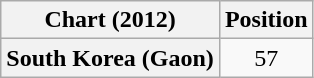<table class="wikitable plainrowheaders" style="text-align:center">
<tr>
<th scope="col">Chart (2012)</th>
<th scope="col">Position</th>
</tr>
<tr>
<th scope="row">South Korea (Gaon)</th>
<td>57</td>
</tr>
</table>
